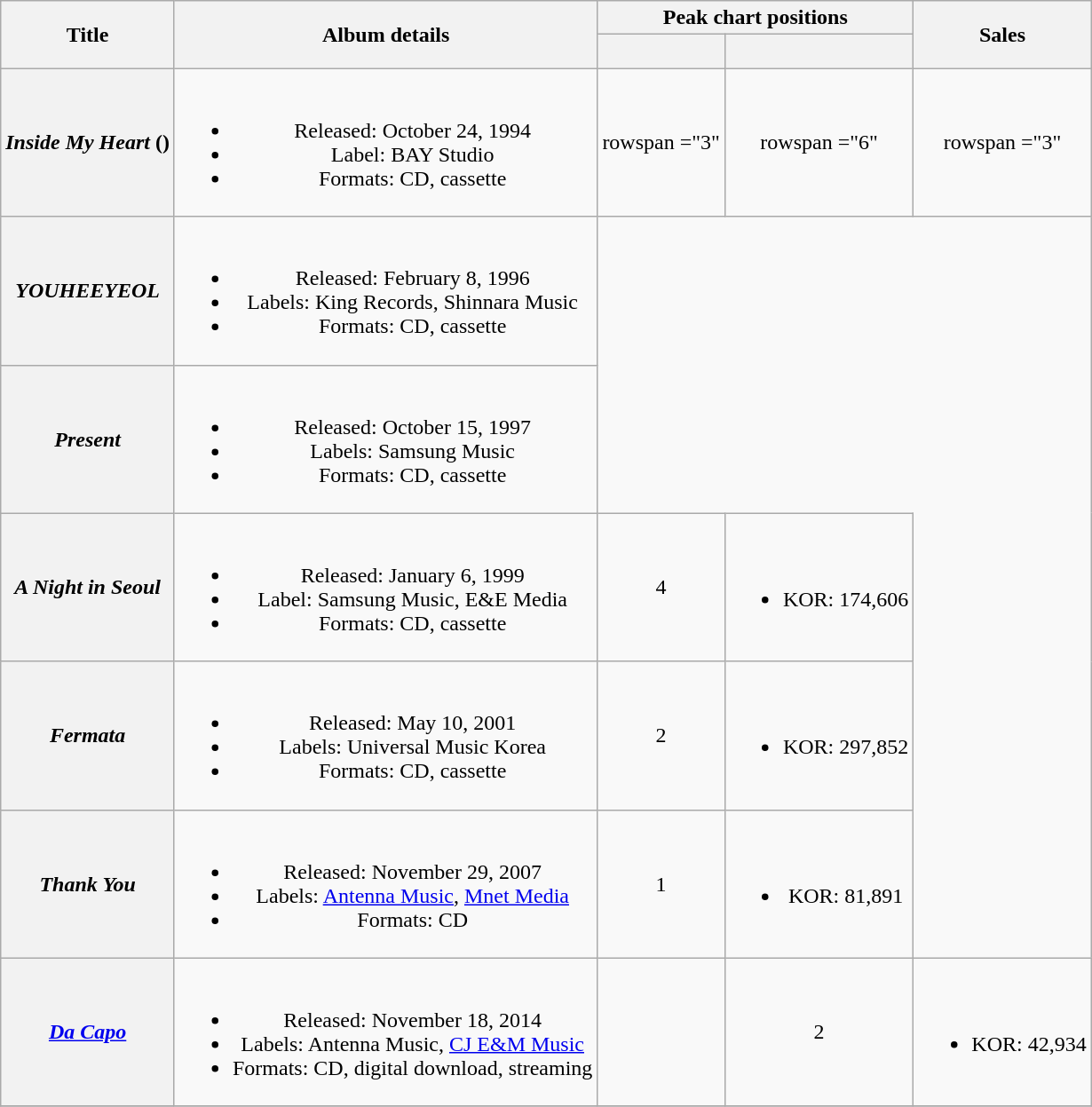<table class="wikitable plainrowheaders" style="text-align:center">
<tr>
<th scope="col" rowspan="2">Title</th>
<th scope="col" rowspan="2">Album details</th>
<th scope="col" colspan="2" style="width:5em">Peak chart positions</th>
<th scope="col" rowspan="2">Sales</th>
</tr>
<tr>
<th><br></th>
<th><br></th>
</tr>
<tr>
<th scope="row"><em>Inside My Heart</em> ()</th>
<td><br><ul><li>Released: October 24, 1994</li><li>Label: BAY Studio</li><li>Formats: CD, cassette</li></ul></td>
<td>rowspan ="3" </td>
<td>rowspan ="6" </td>
<td>rowspan ="3" </td>
</tr>
<tr>
<th scope="row"><em>YOUHEEYEOL</em></th>
<td><br><ul><li>Released: February 8, 1996</li><li>Labels: King Records, Shinnara Music</li><li>Formats: CD, cassette</li></ul></td>
</tr>
<tr>
<th scope="row"><em>Present</em></th>
<td><br><ul><li>Released: October 15, 1997</li><li>Labels: Samsung Music</li><li>Formats: CD, cassette</li></ul></td>
</tr>
<tr>
<th scope="row"><em>A Night in Seoul</em></th>
<td><br><ul><li>Released: January 6, 1999</li><li>Label: Samsung Music, E&E Media</li><li>Formats: CD, cassette</li></ul></td>
<td>4</td>
<td><br><ul><li>KOR: 174,606</li></ul></td>
</tr>
<tr>
<th scope="row"><em>Fermata</em></th>
<td><br><ul><li>Released: May 10, 2001</li><li>Labels: Universal Music Korea</li><li>Formats: CD, cassette</li></ul></td>
<td>2</td>
<td><br><ul><li>KOR: 297,852</li></ul></td>
</tr>
<tr>
<th scope="row"><em>Thank You</em></th>
<td><br><ul><li>Released: November 29, 2007</li><li>Labels: <a href='#'>Antenna Music</a>, <a href='#'>Mnet Media</a></li><li>Formats: CD</li></ul></td>
<td>1</td>
<td><br><ul><li>KOR: 81,891</li></ul></td>
</tr>
<tr>
<th scope="row"><em><a href='#'>Da Capo</a></em></th>
<td><br><ul><li>Released: November 18, 2014</li><li>Labels: Antenna Music, <a href='#'>CJ E&M Music</a></li><li>Formats: CD, digital download, streaming</li></ul></td>
<td></td>
<td>2</td>
<td><br><ul><li>KOR: 42,934</li></ul></td>
</tr>
<tr>
</tr>
</table>
